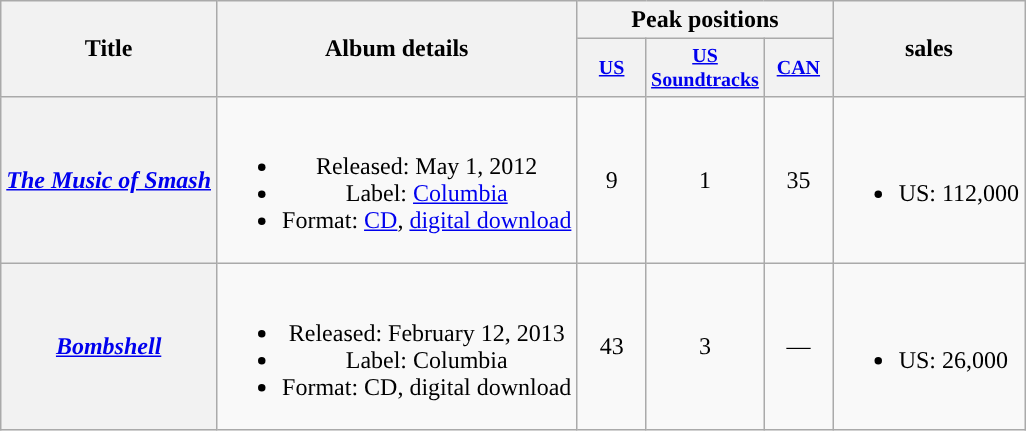<table class="wikitable plainrowheaders" style="text-align:center;">
<tr>
<th rowspan="2">Title</th>
<th rowspan="2">Album details</th>
<th colspan="3">Peak positions</th>
<th rowspan="2">sales</th>
</tr>
<tr style="font-size:smaller;">
<th style="width:40px;"><a href='#'>US</a></th>
<th style="width:40px;"><a href='#'>US<br>Soundtracks</a></th>
<th style="width:40px;"><a href='#'>CAN</a></th>
</tr>
<tr>
<th scope="row"><em><a href='#'>The Music of Smash</a></em></th>
<td><br><ul><li>Released: May 1, 2012</li><li>Label: <a href='#'>Columbia</a></li><li>Format: <a href='#'>CD</a>, <a href='#'>digital download</a></li></ul></td>
<td>9</td>
<td>1</td>
<td>35</td>
<td style="text-align:left;"><br><ul><li>US: 112,000</li></ul></td>
</tr>
<tr>
<th scope="row"><em><a href='#'>Bombshell</a></em></th>
<td><br><ul><li>Released: February 12, 2013 </li><li>Label: Columbia</li><li>Format: CD, digital download</li></ul></td>
<td>43</td>
<td>3</td>
<td>—</td>
<td style="text-align:left;"><br><ul><li>US: 26,000</li></ul></td>
</tr>
</table>
